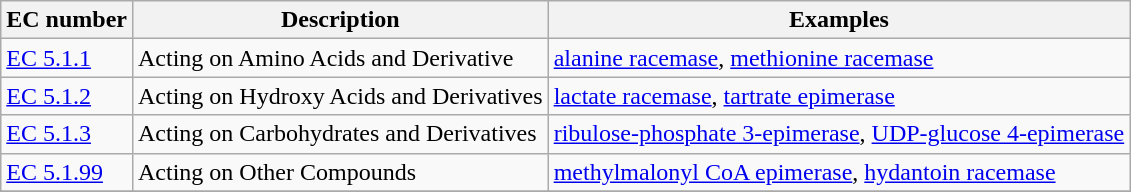<table class="wikitable">
<tr>
<th>EC number</th>
<th>Description</th>
<th>Examples</th>
</tr>
<tr>
<td align=><a href='#'>EC 5.1.1</a></td>
<td>Acting on Amino Acids and Derivative</td>
<td><a href='#'>alanine racemase</a>, <a href='#'>methionine racemase</a></td>
</tr>
<tr>
<td align=><a href='#'>EC 5.1.2</a></td>
<td>Acting on Hydroxy Acids and Derivatives</td>
<td><a href='#'>lactate racemase</a>, <a href='#'>tartrate epimerase</a></td>
</tr>
<tr>
<td align=><a href='#'>EC 5.1.3</a></td>
<td>Acting on Carbohydrates and Derivatives</td>
<td><a href='#'>ribulose-phosphate 3-epimerase</a>, <a href='#'>UDP-glucose 4-epimerase</a></td>
</tr>
<tr>
<td align=><a href='#'>EC 5.1.99</a></td>
<td>Acting on Other Compounds</td>
<td><a href='#'>methylmalonyl CoA epimerase</a>, <a href='#'>hydantoin racemase</a></td>
</tr>
<tr>
</tr>
</table>
